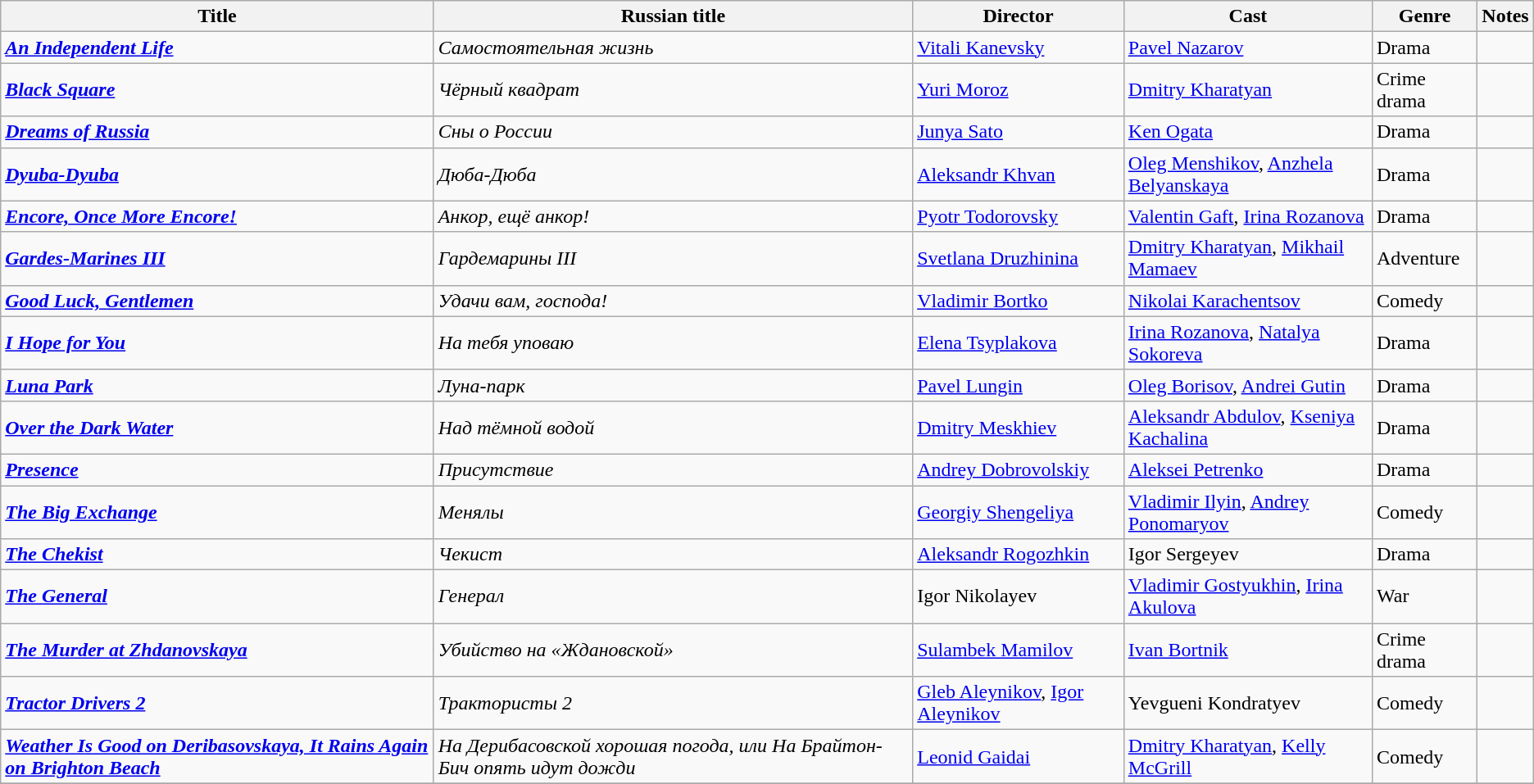<table class="wikitable sortable">
<tr>
<th>Title</th>
<th>Russian title</th>
<th>Director</th>
<th>Cast</th>
<th>Genre</th>
<th>Notes</th>
</tr>
<tr>
<td><strong><em><a href='#'>An Independent Life</a></em></strong></td>
<td><em>Самостоятельная жизнь</em></td>
<td><a href='#'>Vitali Kanevsky</a></td>
<td><a href='#'>Pavel Nazarov</a></td>
<td>Drama</td>
<td></td>
</tr>
<tr>
<td><strong><em><a href='#'>Black Square</a></em></strong></td>
<td><em>Чёрный квадрат</em></td>
<td><a href='#'>Yuri Moroz</a></td>
<td><a href='#'>Dmitry Kharatyan</a></td>
<td>Crime drama</td>
<td></td>
</tr>
<tr>
<td><strong><em><a href='#'>Dreams of Russia</a></em></strong></td>
<td><em>Сны о России</em></td>
<td><a href='#'>Junya Sato</a></td>
<td><a href='#'>Ken Ogata</a></td>
<td>Drama</td>
<td></td>
</tr>
<tr>
<td><strong><em><a href='#'>Dyuba-Dyuba</a></em></strong></td>
<td><em>Дюба-Дюба</em></td>
<td><a href='#'>Aleksandr Khvan</a></td>
<td><a href='#'>Oleg Menshikov</a>, <a href='#'>Anzhela Belyanskaya</a></td>
<td>Drama</td>
<td></td>
</tr>
<tr>
<td><strong><em><a href='#'>Encore, Once More Encore!</a></em></strong></td>
<td><em>Анкор, ещё анкор!</em></td>
<td><a href='#'>Pyotr Todorovsky</a></td>
<td><a href='#'>Valentin Gaft</a>, <a href='#'>Irina Rozanova</a></td>
<td>Drama</td>
<td></td>
</tr>
<tr>
<td><strong><em><a href='#'>Gardes-Marines III</a></em></strong></td>
<td><em>Гардемарины III</em></td>
<td><a href='#'>Svetlana Druzhinina</a></td>
<td><a href='#'>Dmitry Kharatyan</a>, <a href='#'>Mikhail Mamaev</a></td>
<td>Adventure</td>
<td></td>
</tr>
<tr>
<td><strong><em><a href='#'>Good Luck, Gentlemen</a></em></strong></td>
<td><em>Удачи вам, господа!</em></td>
<td><a href='#'>Vladimir Bortko</a></td>
<td><a href='#'>Nikolai Karachentsov</a></td>
<td>Comedy</td>
<td></td>
</tr>
<tr>
<td><strong><em><a href='#'>I Hope for You</a></em></strong></td>
<td><em>На тебя уповаю</em></td>
<td><a href='#'>Elena Tsyplakova</a></td>
<td><a href='#'>Irina Rozanova</a>, <a href='#'>Natalya Sokoreva</a></td>
<td>Drama</td>
<td></td>
</tr>
<tr>
<td><strong><em><a href='#'>Luna Park</a></em></strong></td>
<td><em>Луна-парк</em></td>
<td><a href='#'>Pavel Lungin</a></td>
<td><a href='#'>Oleg Borisov</a>, <a href='#'>Andrei Gutin</a></td>
<td>Drama</td>
<td></td>
</tr>
<tr>
<td><strong><em><a href='#'>Over the Dark Water</a></em></strong></td>
<td><em>Над тёмной водой</em></td>
<td><a href='#'>Dmitry Meskhiev</a></td>
<td><a href='#'>Aleksandr Abdulov</a>, <a href='#'>Kseniya Kachalina</a></td>
<td>Drama</td>
<td></td>
</tr>
<tr>
<td><strong><em><a href='#'>Presence</a></em></strong></td>
<td><em>Присутствие</em></td>
<td><a href='#'>Andrey Dobrovolskiy</a></td>
<td><a href='#'>Aleksei Petrenko</a></td>
<td>Drama</td>
<td></td>
</tr>
<tr>
<td><strong><em><a href='#'>The Big Exchange</a></em></strong></td>
<td><em>Менялы</em></td>
<td><a href='#'>Georgiy Shengeliya</a></td>
<td><a href='#'>Vladimir Ilyin</a>, <a href='#'>Andrey Ponomaryov</a></td>
<td>Comedy</td>
<td></td>
</tr>
<tr>
<td><strong><em><a href='#'>The Chekist</a></em></strong></td>
<td><em>Чекист</em></td>
<td><a href='#'>Aleksandr Rogozhkin</a></td>
<td>Igor Sergeyev</td>
<td>Drama</td>
<td></td>
</tr>
<tr>
<td><strong><em><a href='#'>The General</a></em></strong></td>
<td><em>Генерал</em></td>
<td>Igor Nikolayev</td>
<td><a href='#'>Vladimir Gostyukhin</a>, <a href='#'>Irina Akulova</a></td>
<td>War</td>
<td></td>
</tr>
<tr>
<td><strong><em><a href='#'>The Murder at Zhdanovskaya</a></em></strong></td>
<td><em>Убийство на «Ждановской»</em></td>
<td><a href='#'>Sulambek Mamilov</a></td>
<td><a href='#'>Ivan Bortnik</a></td>
<td>Crime drama</td>
<td></td>
</tr>
<tr>
<td><strong><em><a href='#'>Tractor Drivers 2</a></em></strong></td>
<td><em>Трактористы 2</em></td>
<td><a href='#'>Gleb Aleynikov</a>, <a href='#'>Igor Aleynikov</a></td>
<td>Yevgueni Kondratyev</td>
<td>Comedy</td>
<td></td>
</tr>
<tr>
<td><strong><em><a href='#'>Weather Is Good on Deribasovskaya, It Rains Again on Brighton Beach</a></em></strong></td>
<td><em>На Дерибасовской хорошая погода, или На Брайтон-Бич опять идут дожди</em></td>
<td><a href='#'>Leonid Gaidai</a></td>
<td><a href='#'>Dmitry Kharatyan</a>, <a href='#'>Kelly McGrill</a></td>
<td>Comedy</td>
<td></td>
</tr>
<tr>
</tr>
</table>
